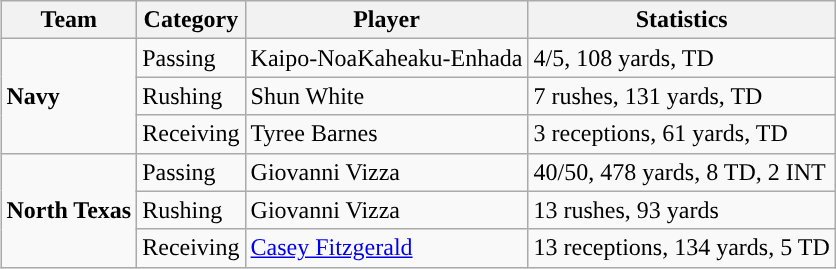<table class="wikitable" style="float: right;">
<tr>
<th>Team</th>
<th>Category</th>
<th>Player</th>
<th>Statistics</th>
</tr>
<tr>
<td rowspan=3><strong>Navy</strong></td>
<td>Passing</td>
<td>Kaipo-NoaKaheaku-Enhada</td>
<td>4/5, 108 yards, TD</td>
</tr>
<tr>
<td>Rushing</td>
<td>Shun White</td>
<td>7 rushes, 131 yards, TD</td>
</tr>
<tr>
<td>Receiving</td>
<td>Tyree Barnes</td>
<td>3 receptions, 61 yards, TD</td>
</tr>
<tr>
<td rowspan=3><strong>North Texas</strong></td>
<td>Passing</td>
<td>Giovanni Vizza</td>
<td>40/50, 478 yards, 8 TD, 2 INT</td>
</tr>
<tr>
<td>Rushing</td>
<td>Giovanni Vizza</td>
<td>13 rushes, 93 yards</td>
</tr>
<tr>
<td>Receiving</td>
<td><a href='#'>Casey Fitzgerald</a></td>
<td>13 receptions, 134 yards, 5 TD</td>
</tr>
</table>
